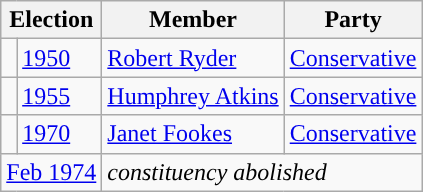<table class="wikitable">
<tr>
<th colspan="2">Election</th>
<th>Member</th>
<th>Party</th>
</tr>
<tr>
<td style="color:inherit;background-color: "></td>
<td><a href='#'>1950</a></td>
<td><a href='#'>Robert Ryder</a></td>
<td><a href='#'>Conservative</a></td>
</tr>
<tr>
<td style="color:inherit;background-color: "></td>
<td><a href='#'>1955</a></td>
<td><a href='#'>Humphrey Atkins</a></td>
<td><a href='#'>Conservative</a></td>
</tr>
<tr>
<td style="color:inherit;background-color: "></td>
<td><a href='#'>1970</a></td>
<td><a href='#'>Janet Fookes</a></td>
<td><a href='#'>Conservative</a></td>
</tr>
<tr>
<td colspan="2" align="center"><a href='#'>Feb 1974</a></td>
<td colspan="2"><em>constituency abolished</em></td>
</tr>
</table>
